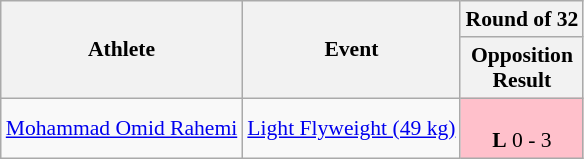<table class=wikitable style="font-size:90%">
<tr>
<th rowspan=2>Athlete</th>
<th rowspan=2>Event</th>
<th>Round of 32</th>
</tr>
<tr>
<th>Opposition<br>Result</th>
</tr>
<tr align=center>
<td><a href='#'>Mohammad Omid Rahemi</a></td>
<td><a href='#'>Light Flyweight (49 kg)</a></td>
<td style="background:pink;"><br><strong>L</strong> 0 - 3</td>
</tr>
</table>
